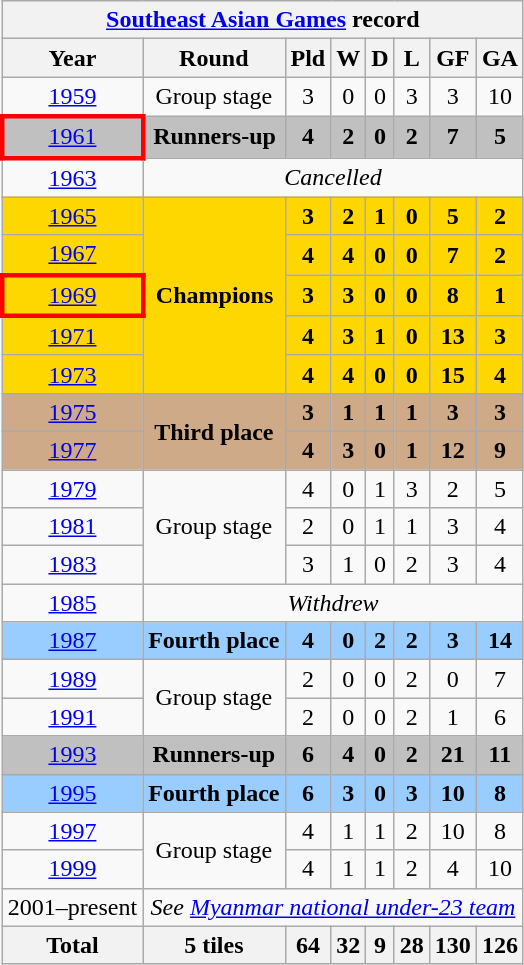<table class="wikitable" style="text-align: center;font-size:100%;">
<tr>
<th colspan=8><a href='#'>Southeast Asian Games</a> record</th>
</tr>
<tr>
<th>Year</th>
<th>Round</th>
<th>Pld</th>
<th>W</th>
<th>D</th>
<th>L</th>
<th>GF</th>
<th>GA</th>
</tr>
<tr>
<td> <a href='#'>1959</a></td>
<td>Group stage</td>
<td>3</td>
<td>0</td>
<td>0</td>
<td>3</td>
<td>3</td>
<td>10</td>
</tr>
<tr style="background:Silver;">
<td style="border: 3px solid red"> <a href='#'>1961</a></td>
<td><strong>Runners-up</strong></td>
<td><strong>4</strong></td>
<td><strong>2</strong></td>
<td><strong>0</strong></td>
<td><strong>2</strong></td>
<td><strong>7</strong></td>
<td><strong>5</strong></td>
</tr>
<tr>
<td> <a href='#'>1963</a></td>
<td colspan="7"><em>Cancelled</em></td>
</tr>
<tr bgcolor=gold>
<td> <a href='#'>1965</a></td>
<td rowspan="5"><strong>Champions</strong></td>
<td><strong>3</strong></td>
<td><strong>2</strong></td>
<td><strong>1</strong></td>
<td><strong>0</strong></td>
<td><strong>5</strong></td>
<td><strong>2</strong></td>
</tr>
<tr bgcolor=gold>
<td> <a href='#'>1967</a></td>
<td><strong>4</strong></td>
<td><strong>4</strong></td>
<td><strong>0</strong></td>
<td><strong>0</strong></td>
<td><strong>7</strong></td>
<td><strong>2</strong></td>
</tr>
<tr bgcolor=gold>
<td style="border: 3px solid red"> <a href='#'>1969</a></td>
<td><strong>3</strong></td>
<td><strong>3</strong></td>
<td><strong>0</strong></td>
<td><strong>0</strong></td>
<td><strong>8</strong></td>
<td><strong>1</strong></td>
</tr>
<tr bgcolor=gold>
<td> <a href='#'>1971</a></td>
<td><strong>4</strong></td>
<td><strong>3</strong></td>
<td><strong>1</strong></td>
<td><strong>0</strong></td>
<td><strong>13</strong></td>
<td><strong>3</strong></td>
</tr>
<tr bgcolor=gold>
<td> <a href='#'>1973</a></td>
<td><strong>4</strong></td>
<td><strong>4</strong></td>
<td><strong>0</strong></td>
<td><strong>0</strong></td>
<td><strong>15</strong></td>
<td><strong>4</strong></td>
</tr>
<tr style="background:#cfaa88;">
<td> <a href='#'>1975</a></td>
<td rowspan="2"><strong>Third place</strong></td>
<td><strong>3</strong></td>
<td><strong>1</strong></td>
<td><strong>1</strong></td>
<td><strong>1</strong></td>
<td><strong>3</strong></td>
<td><strong>3</strong></td>
</tr>
<tr style="background:#cfaa88;">
<td> <a href='#'>1977</a></td>
<td><strong>4</strong></td>
<td><strong>3</strong></td>
<td><strong>0</strong></td>
<td><strong>1</strong></td>
<td><strong>12</strong></td>
<td><strong>9</strong></td>
</tr>
<tr>
<td> <a href='#'>1979</a></td>
<td rowspan="3">Group stage</td>
<td>4</td>
<td>0</td>
<td>1</td>
<td>3</td>
<td>2</td>
<td>5</td>
</tr>
<tr>
<td> <a href='#'>1981</a></td>
<td>2</td>
<td>0</td>
<td>1</td>
<td>1</td>
<td>3</td>
<td>4</td>
</tr>
<tr>
<td> <a href='#'>1983</a></td>
<td>3</td>
<td>1</td>
<td>0</td>
<td>2</td>
<td>3</td>
<td>4</td>
</tr>
<tr>
<td> <a href='#'>1985</a></td>
<td colspan="7"><em>Withdrew</em></td>
</tr>
<tr bgcolor=#9acdff>
<td> <a href='#'>1987</a></td>
<td><strong>Fourth place</strong></td>
<td><strong>4</strong></td>
<td><strong>0</strong></td>
<td><strong>2</strong></td>
<td><strong>2</strong></td>
<td><strong>3</strong></td>
<td><strong>14</strong></td>
</tr>
<tr>
<td> <a href='#'>1989</a></td>
<td rowspan="2">Group stage</td>
<td>2</td>
<td>0</td>
<td>0</td>
<td>2</td>
<td>0</td>
<td>7</td>
</tr>
<tr>
<td> <a href='#'>1991</a></td>
<td>2</td>
<td>0</td>
<td>0</td>
<td>2</td>
<td>1</td>
<td>6</td>
</tr>
<tr style="background:Silver;">
<td> <a href='#'>1993</a></td>
<td><strong>Runners-up</strong></td>
<td><strong>6</strong></td>
<td><strong>4</strong></td>
<td><strong>0</strong></td>
<td><strong>2</strong></td>
<td><strong>21</strong></td>
<td><strong>11</strong></td>
</tr>
<tr bgcolor=#9acdff>
<td> <a href='#'>1995</a></td>
<td><strong>Fourth place</strong></td>
<td><strong>6</strong></td>
<td><strong>3</strong></td>
<td><strong>0</strong></td>
<td><strong>3</strong></td>
<td><strong>10</strong></td>
<td><strong>8</strong></td>
</tr>
<tr>
<td> <a href='#'>1997</a></td>
<td rowspan="2">Group stage</td>
<td>4</td>
<td>1</td>
<td>1</td>
<td>2</td>
<td>10</td>
<td>8</td>
</tr>
<tr>
<td> <a href='#'>1999</a></td>
<td>4</td>
<td>1</td>
<td>1</td>
<td>2</td>
<td>4</td>
<td>10</td>
</tr>
<tr>
<td>2001–present</td>
<td colspan=7><em>See <a href='#'>Myanmar national under-23 team</a></em></td>
</tr>
<tr>
<th><strong>Total</strong></th>
<th><strong>5 tiles</strong></th>
<th><strong>64</strong></th>
<th><strong>32</strong></th>
<th><strong>9</strong></th>
<th><strong>28</strong></th>
<th><strong>130</strong></th>
<th><strong>126</strong></th>
</tr>
</table>
